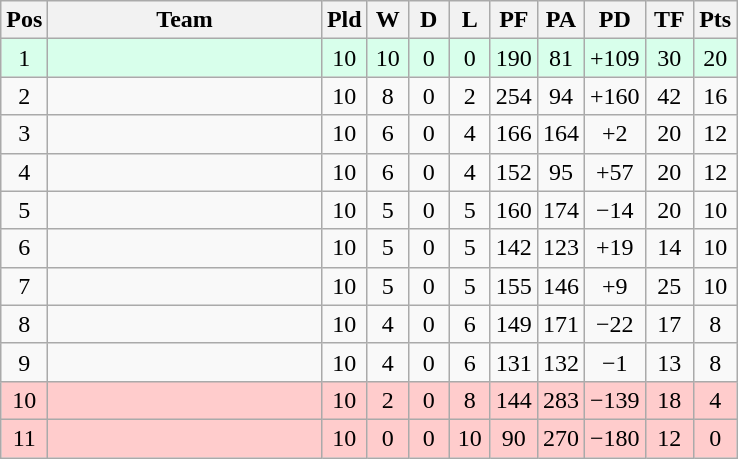<table class="wikitable" style="text-align:center">
<tr>
<th width=20 abbr="Position">Pos</th>
<th width=175>Team</th>
<th width=20 abbr="Played">Pld</th>
<th width=20 abbr="Won">W</th>
<th width=20 abbr="Drawn">D</th>
<th width=20 abbr="Lost">L</th>
<th width=20 abbr="Points for">PF</th>
<th width=20 abbr="Points against">PA</th>
<th width=25 abbr="Points difference">PD</th>
<th width=25 abbr="Tries for">TF</th>
<th width=20 abbr="Points">Pts</th>
</tr>
<tr style="background:#d8ffeb">
<td>1</td>
<td style="text-align:left"></td>
<td>10</td>
<td>10</td>
<td>0</td>
<td>0</td>
<td>190</td>
<td>81</td>
<td>+109</td>
<td>30</td>
<td>20</td>
</tr>
<tr>
<td>2</td>
<td style="text-align:left"></td>
<td>10</td>
<td>8</td>
<td>0</td>
<td>2</td>
<td>254</td>
<td>94</td>
<td>+160</td>
<td>42</td>
<td>16</td>
</tr>
<tr>
<td>3</td>
<td style="text-align:left"></td>
<td>10</td>
<td>6</td>
<td>0</td>
<td>4</td>
<td>166</td>
<td>164</td>
<td>+2</td>
<td>20</td>
<td>12</td>
</tr>
<tr>
<td>4</td>
<td style="text-align:left"></td>
<td>10</td>
<td>6</td>
<td>0</td>
<td>4</td>
<td>152</td>
<td>95</td>
<td>+57</td>
<td>20</td>
<td>12</td>
</tr>
<tr>
<td>5</td>
<td style="text-align:left"></td>
<td>10</td>
<td>5</td>
<td>0</td>
<td>5</td>
<td>160</td>
<td>174</td>
<td>−14</td>
<td>20</td>
<td>10</td>
</tr>
<tr>
<td>6</td>
<td style="text-align:left"></td>
<td>10</td>
<td>5</td>
<td>0</td>
<td>5</td>
<td>142</td>
<td>123</td>
<td>+19</td>
<td>14</td>
<td>10</td>
</tr>
<tr>
<td>7</td>
<td style="text-align:left"></td>
<td>10</td>
<td>5</td>
<td>0</td>
<td>5</td>
<td>155</td>
<td>146</td>
<td>+9</td>
<td>25</td>
<td>10</td>
</tr>
<tr>
<td>8</td>
<td style="text-align:left"></td>
<td>10</td>
<td>4</td>
<td>0</td>
<td>6</td>
<td>149</td>
<td>171</td>
<td>−22</td>
<td>17</td>
<td>8</td>
</tr>
<tr>
<td>9</td>
<td style="text-align:left"></td>
<td>10</td>
<td>4</td>
<td>0</td>
<td>6</td>
<td>131</td>
<td>132</td>
<td>−1</td>
<td>13</td>
<td>8</td>
</tr>
<tr style="background: #ffcccc">
<td>10</td>
<td style="text-align:left"></td>
<td>10</td>
<td>2</td>
<td>0</td>
<td>8</td>
<td>144</td>
<td>283</td>
<td>−139</td>
<td>18</td>
<td>4</td>
</tr>
<tr style="background: #ffcccc">
<td>11</td>
<td style="text-align:left"></td>
<td>10</td>
<td>0</td>
<td>0</td>
<td>10</td>
<td>90</td>
<td>270</td>
<td>−180</td>
<td>12</td>
<td>0</td>
</tr>
</table>
